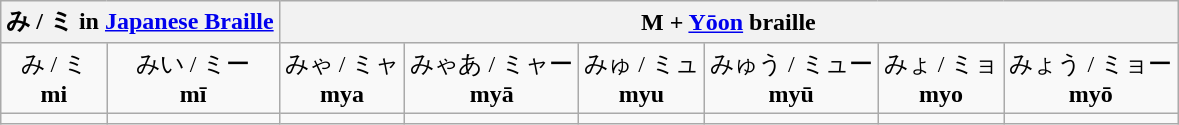<table class="wikitable nowrap" style="text-align:center">
<tr>
<th colspan=2>み / ミ in <a href='#'>Japanese Braille</a></th>
<th colspan=6>M + <a href='#'>Yōon</a> braille</th>
</tr>
<tr>
<td>み / ミ <br><strong>mi</strong></td>
<td>みい / ミー <br><strong>mī</strong></td>
<td>みゃ / ミャ <br><strong>mya</strong></td>
<td>みゃあ / ミャー <br><strong>myā</strong></td>
<td>みゅ / ミュ <br><strong>myu</strong></td>
<td>みゅう / ミュー <br><strong>myū</strong></td>
<td>みょ / ミョ <br><strong>myo</strong></td>
<td>みょう / ミョー <br><strong>myō</strong></td>
</tr>
<tr>
<td></td>
<td></td>
<td></td>
<td></td>
<td></td>
<td></td>
<td></td>
<td></td>
</tr>
</table>
